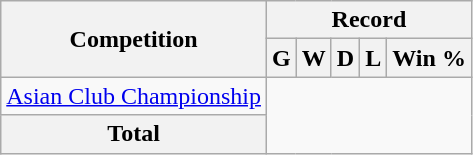<table class="wikitable" style="text-align: center">
<tr>
<th rowspan="2">Competition</th>
<th colspan="5">Record</th>
</tr>
<tr>
<th>G</th>
<th>W</th>
<th>D</th>
<th>L</th>
<th>Win %</th>
</tr>
<tr>
<td align=left><a href='#'>Asian Club Championship</a><br></td>
</tr>
<tr>
<th>Total<br></th>
</tr>
</table>
